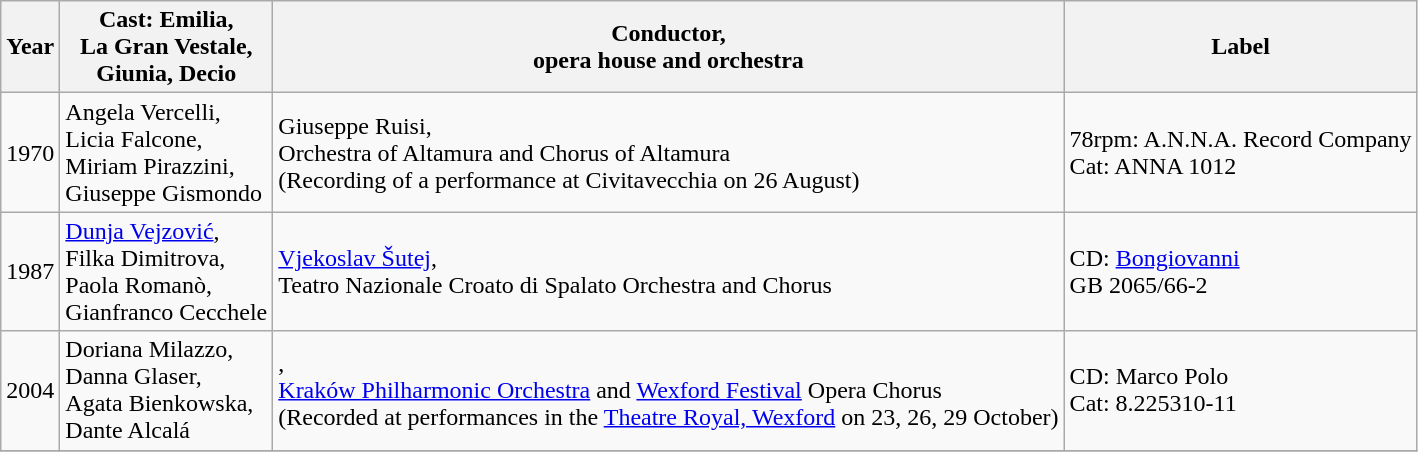<table class="wikitable">
<tr>
<th>Year</th>
<th>Cast: Emilia,<br>La Gran Vestale,<br> Giunia, Decio</th>
<th>Conductor,<br>opera house and orchestra</th>
<th>Label</th>
</tr>
<tr>
<td>1970</td>
<td>Angela Vercelli,<br>Licia Falcone,<br>Miriam Pirazzini,<br>Giuseppe Gismondo</td>
<td>Giuseppe Ruisi,<br>Orchestra of Altamura and Chorus of Altamura<br>(Recording of a performance at Civitavecchia on 26 August)</td>
<td>78rpm: A.N.N.A. Record Company<br>Cat: ANNA 1012</td>
</tr>
<tr>
<td>1987</td>
<td><a href='#'>Dunja Vejzović</a>,<br>Filka Dimitrova,<br>Paola Romanò,<br>Gianfranco Cecchele</td>
<td><a href='#'>Vjekoslav Šutej</a>,<br>Teatro Nazionale Croato di Spalato Orchestra and Chorus</td>
<td>CD: <a href='#'>Bongiovanni</a><br>GB 2065/66-2</td>
</tr>
<tr>
<td>2004</td>
<td>Doriana Milazzo,<br>Danna Glaser,<br>Agata Bienkowska,<br>Dante Alcalá</td>
<td>,<br><a href='#'>Kraków Philharmonic Orchestra</a> and <a href='#'>Wexford Festival</a> Opera Chorus<br>(Recorded at performances in the <a href='#'>Theatre Royal, Wexford</a> on 23, 26, 29 October)</td>
<td>CD: Marco Polo<br>Cat: 8.225310-11</td>
</tr>
<tr>
</tr>
</table>
